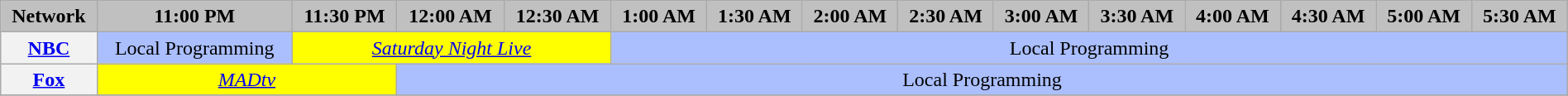<table class="wikitable" style="width:100%;margin-right:0;text-align:center">
<tr>
<th style="background-color:#C0C0C0;text-align:center" colspan="2">Network</th>
<th style="background-color:#C0C0C0;text-align:center">11:00 PM</th>
<th style="background-color:#C0C0C0;text-align:center">11:30 PM</th>
<th style="background-color:#C0C0C0;text-align:center">12:00 AM</th>
<th style="background-color:#C0C0C0;text-align:center">12:30 AM</th>
<th style="background-color:#C0C0C0;text-align:center">1:00 AM</th>
<th style="background-color:#C0C0C0;text-align:center">1:30 AM</th>
<th style="background-color:#C0C0C0;text-align:center">2:00 AM</th>
<th style="background-color:#C0C0C0;text-align:center">2:30 AM</th>
<th style="background-color:#C0C0C0;text-align:center">3:00 AM</th>
<th style="background-color:#C0C0C0;text-align:center">3:30 AM</th>
<th style="background-color:#C0C0C0;text-align:center">4:00 AM</th>
<th style="background-color:#C0C0C0;text-align:center">4:30 AM</th>
<th style="background-color:#C0C0C0;text-align:center">5:00 AM</th>
<th style="background-color:#C0C0C0;text-align:center">5:30 AM</th>
</tr>
<tr>
<th colspan="2"><a href='#'>NBC</a></th>
<td style="background:#abbfff">Local Programming</td>
<td colspan="3" style="background:yellow"><em><a href='#'>Saturday Night Live</a></em></td>
<td colspan="10" style="background:#abbfff">Local Programming</td>
</tr>
<tr>
<th colspan="2"><a href='#'>Fox</a></th>
<td colspan="2" style="background:yellow"><em><a href='#'>MADtv</a></em></td>
<td colspan="12" style="background:#abbfff">Local Programming</td>
</tr>
<tr>
</tr>
</table>
